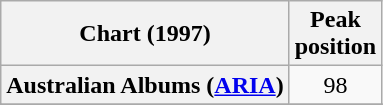<table class="wikitable sortable plainrowheaders" style="text-align:center">
<tr>
<th scope="col">Chart (1997)</th>
<th scope="col">Peak<br>position</th>
</tr>
<tr>
<th scope="row">Australian Albums (<a href='#'>ARIA</a>)</th>
<td>98</td>
</tr>
<tr>
</tr>
<tr>
</tr>
<tr>
</tr>
<tr>
</tr>
<tr>
</tr>
</table>
